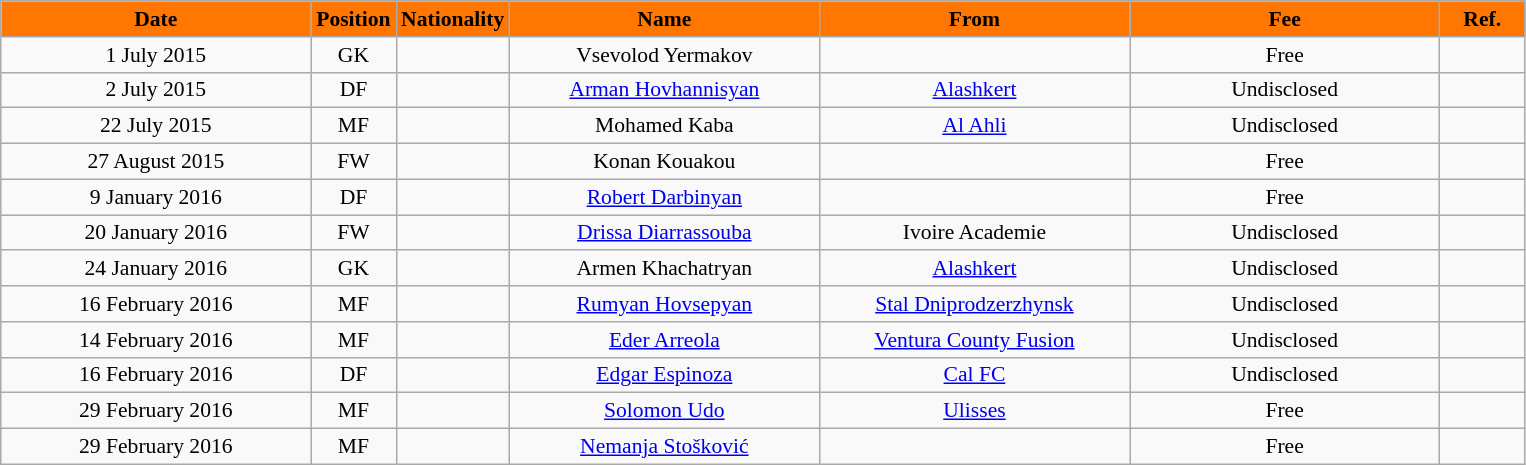<table class="wikitable"  style="text-align:center; font-size:90%; ">
<tr>
<th style="background:#FF7700; color:#000000; width:200px;">Date</th>
<th style="background:#FF7700; color:#000000; width:50px;">Position</th>
<th style="background:#FF7700; color:#000000; width:50px;">Nationality</th>
<th style="background:#FF7700; color:#000000; width:200px;">Name</th>
<th style="background:#FF7700; color:#000000; width:200px;">From</th>
<th style="background:#FF7700; color:#000000; width:200px;">Fee</th>
<th style="background:#FF7700; color:#000000; width:50px;">Ref.</th>
</tr>
<tr>
<td>1 July 2015</td>
<td>GK</td>
<td></td>
<td>Vsevolod Yermakov</td>
<td></td>
<td>Free</td>
<td></td>
</tr>
<tr>
<td>2 July 2015</td>
<td>DF</td>
<td></td>
<td><a href='#'>Arman Hovhannisyan</a></td>
<td><a href='#'>Alashkert</a></td>
<td>Undisclosed</td>
<td></td>
</tr>
<tr>
<td>22 July 2015</td>
<td>MF</td>
<td></td>
<td>Mohamed Kaba</td>
<td><a href='#'>Al Ahli</a></td>
<td>Undisclosed</td>
<td></td>
</tr>
<tr>
<td>27 August 2015</td>
<td>FW</td>
<td></td>
<td>Konan Kouakou</td>
<td></td>
<td>Free</td>
<td></td>
</tr>
<tr>
<td>9 January 2016</td>
<td>DF</td>
<td></td>
<td><a href='#'>Robert Darbinyan</a></td>
<td></td>
<td>Free</td>
<td></td>
</tr>
<tr>
<td>20 January 2016</td>
<td>FW</td>
<td></td>
<td><a href='#'>Drissa Diarrassouba</a></td>
<td>Ivoire Academie</td>
<td>Undisclosed</td>
<td></td>
</tr>
<tr>
<td>24 January 2016</td>
<td>GK</td>
<td></td>
<td>Armen Khachatryan</td>
<td><a href='#'>Alashkert</a></td>
<td>Undisclosed</td>
<td></td>
</tr>
<tr>
<td>16 February 2016</td>
<td>MF</td>
<td></td>
<td><a href='#'>Rumyan Hovsepyan</a></td>
<td><a href='#'>Stal Dniprodzerzhynsk</a></td>
<td>Undisclosed</td>
<td></td>
</tr>
<tr>
<td>14 February 2016</td>
<td>MF</td>
<td></td>
<td><a href='#'>Eder Arreola</a></td>
<td><a href='#'>Ventura County Fusion</a></td>
<td>Undisclosed</td>
<td></td>
</tr>
<tr>
<td>16 February 2016</td>
<td>DF</td>
<td></td>
<td><a href='#'>Edgar Espinoza</a></td>
<td><a href='#'>Cal FC</a></td>
<td>Undisclosed</td>
<td></td>
</tr>
<tr>
<td>29 February 2016</td>
<td>MF</td>
<td></td>
<td><a href='#'>Solomon Udo</a></td>
<td><a href='#'>Ulisses</a></td>
<td>Free</td>
<td></td>
</tr>
<tr>
<td>29 February 2016</td>
<td>MF</td>
<td></td>
<td><a href='#'>Nemanja Stošković</a></td>
<td></td>
<td>Free</td>
<td></td>
</tr>
</table>
